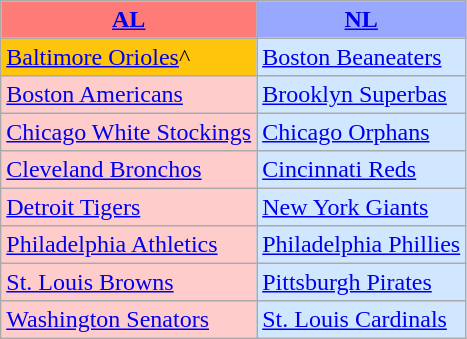<table class="wikitable" style="font-size:100%;line-height:1.1;">
<tr>
<th style="background-color: #FF7B77;"><a href='#'>AL</a></th>
<th style="background-color: #99A8FF;"><a href='#'>NL</a></th>
</tr>
<tr>
<td style="background-color: #FFC40C;"><a href='#'>Baltimore Orioles</a>^</td>
<td style="background-color: #D0E7FF;"><a href='#'>Boston Beaneaters</a></td>
</tr>
<tr>
<td style="background-color: #FFCCCC;"><a href='#'>Boston Americans</a></td>
<td style="background-color: #D0E7FF;"><a href='#'>Brooklyn Superbas</a></td>
</tr>
<tr>
<td style="background-color: #FFCCCC;"><a href='#'>Chicago White Stockings</a></td>
<td style="background-color: #D0E7FF;"><a href='#'>Chicago Orphans</a></td>
</tr>
<tr>
<td style="background-color: #FFCCCC;"><a href='#'>Cleveland Bronchos</a></td>
<td style="background-color: #D0E7FF;"><a href='#'>Cincinnati Reds</a></td>
</tr>
<tr>
<td style="background-color: #FFCCCC;"><a href='#'>Detroit Tigers</a></td>
<td style="background-color: #D0E7FF;"><a href='#'>New York Giants</a></td>
</tr>
<tr>
<td style="background-color: #FFCCCC;"><a href='#'>Philadelphia Athletics</a></td>
<td style="background-color: #D0E7FF;"><a href='#'>Philadelphia Phillies</a></td>
</tr>
<tr>
<td style="background-color: #FFCCCC;"><a href='#'>St. Louis Browns</a></td>
<td style="background-color: #D0E7FF;"><a href='#'>Pittsburgh Pirates</a></td>
</tr>
<tr>
<td style="background-color: #FFCCCC;"><a href='#'>Washington Senators</a></td>
<td style="background-color: #D0E7FF;"><a href='#'>St. Louis Cardinals</a></td>
</tr>
</table>
